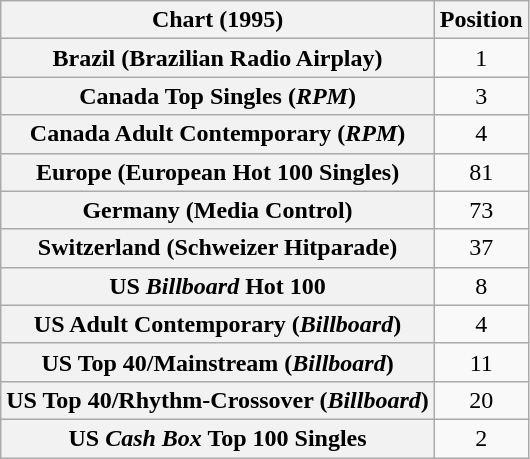<table class="wikitable sortable plainrowheaders" style="text-align:center">
<tr>
<th>Chart (1995)</th>
<th>Position</th>
</tr>
<tr>
<th scope="row">Brazil (Brazilian Radio Airplay)</th>
<td>1</td>
</tr>
<tr>
<th scope="row">Canada Top Singles (<em>RPM</em>)</th>
<td>3</td>
</tr>
<tr>
<th scope="row">Canada Adult Contemporary (<em>RPM</em>)</th>
<td>4</td>
</tr>
<tr>
<th scope="row">Europe (European Hot 100 Singles)</th>
<td>81</td>
</tr>
<tr>
<th scope="row">Germany (Media Control)</th>
<td>73</td>
</tr>
<tr>
<th scope="row">Switzerland (Schweizer Hitparade)</th>
<td>37</td>
</tr>
<tr>
<th scope="row">US <em>Billboard</em> Hot 100</th>
<td>8</td>
</tr>
<tr>
<th scope="row">US Adult Contemporary (<em>Billboard</em>)</th>
<td>4</td>
</tr>
<tr>
<th scope="row">US Top 40/Mainstream (<em>Billboard</em>)</th>
<td>11</td>
</tr>
<tr>
<th scope="row">US Top 40/Rhythm-Crossover (<em>Billboard</em>)</th>
<td>20</td>
</tr>
<tr>
<th scope="row">US <em>Cash Box</em> Top 100 Singles</th>
<td>2</td>
</tr>
</table>
